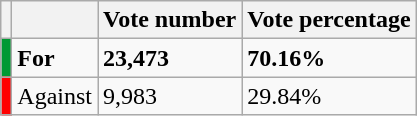<table class="wikitable">
<tr>
<th></th>
<th></th>
<th>Vote number</th>
<th>Vote percentage</th>
</tr>
<tr>
<td style="color:inherit;background:#009933"></td>
<td><strong>For</strong></td>
<td><strong>23,473</strong></td>
<td><strong>70.16%</strong></td>
</tr>
<tr>
<td style="color:inherit;background:#ff0000"></td>
<td>Against</td>
<td>9,983</td>
<td>29.84%</td>
</tr>
</table>
